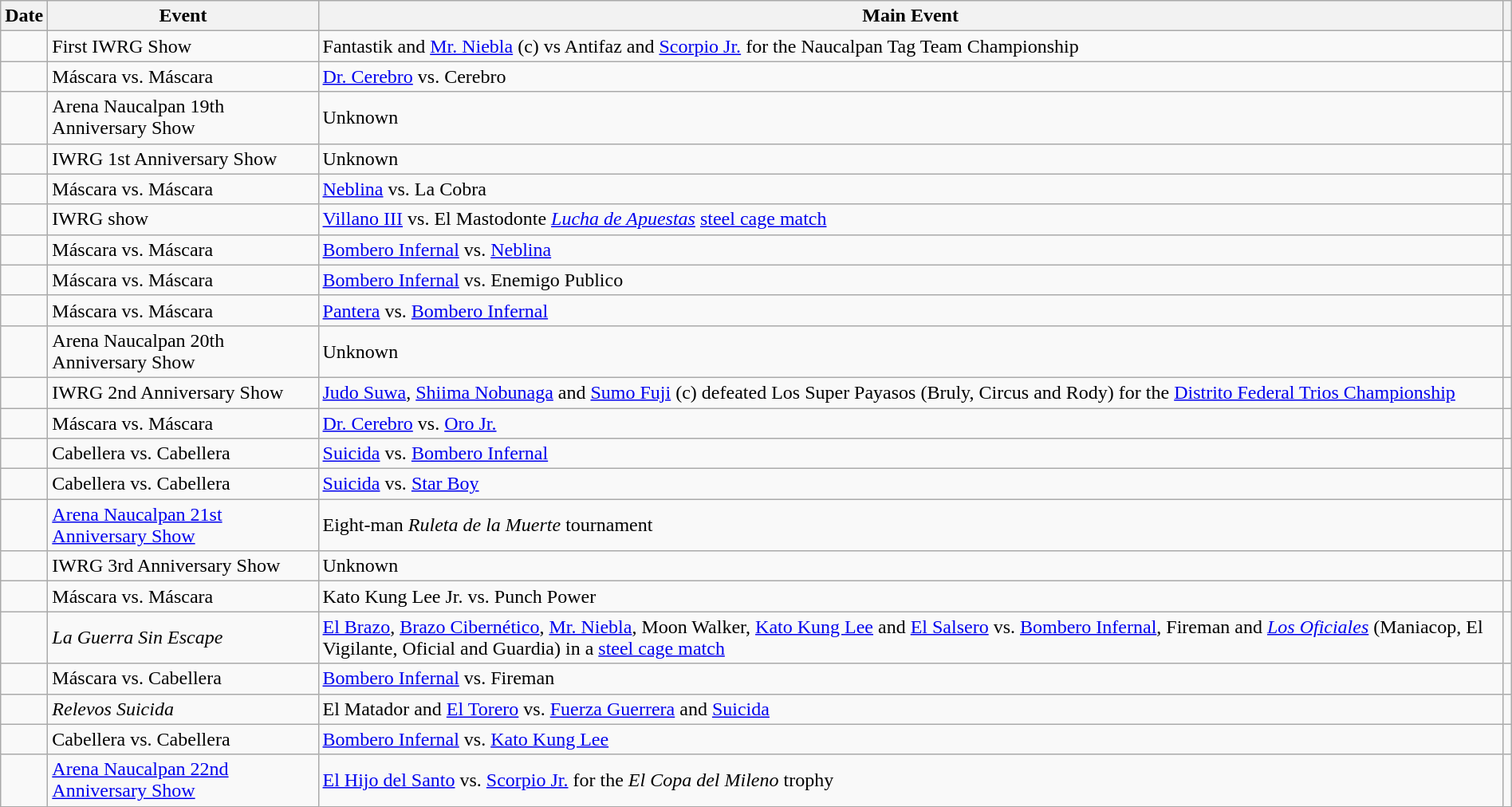<table class="wikitable sortable" width=100%>
<tr>
<th scope="col">Date</th>
<th scope="col">Event</th>
<th class=unsortable scope="col">Main Event</th>
<th class=unsortable scope="col"></th>
</tr>
<tr>
<td></td>
<td>First IWRG Show</td>
<td>Fantastik and <a href='#'>Mr. Niebla</a> (c) vs Antifaz and <a href='#'>Scorpio Jr.</a> for the Naucalpan Tag Team Championship</td>
<td></td>
</tr>
<tr>
<td></td>
<td>Máscara vs. Máscara</td>
<td><a href='#'>Dr. Cerebro</a> vs. Cerebro</td>
<td></td>
</tr>
<tr>
<td></td>
<td>Arena Naucalpan 19th Anniversary Show</td>
<td>Unknown</td>
<td></td>
</tr>
<tr>
<td></td>
<td>IWRG 1st Anniversary Show</td>
<td>Unknown</td>
<td></td>
</tr>
<tr>
<td></td>
<td>Máscara vs. Máscara</td>
<td><a href='#'>Neblina</a> vs. La Cobra</td>
<td></td>
</tr>
<tr>
<td></td>
<td>IWRG show</td>
<td><a href='#'>Villano III</a> vs. El Mastodonte <em><a href='#'>Lucha de Apuestas</a></em> <a href='#'>steel cage match</a></td>
<td></td>
</tr>
<tr>
<td></td>
<td>Máscara vs. Máscara</td>
<td><a href='#'>Bombero Infernal</a> vs. <a href='#'>Neblina</a></td>
<td></td>
</tr>
<tr>
<td></td>
<td>Máscara vs. Máscara</td>
<td><a href='#'>Bombero Infernal</a> vs. Enemigo Publico</td>
<td></td>
</tr>
<tr>
<td></td>
<td>Máscara vs. Máscara</td>
<td><a href='#'>Pantera</a> vs. <a href='#'>Bombero Infernal</a></td>
<td></td>
</tr>
<tr>
<td></td>
<td>Arena Naucalpan 20th Anniversary Show</td>
<td>Unknown</td>
<td><br></td>
</tr>
<tr>
<td></td>
<td>IWRG 2nd Anniversary Show</td>
<td><a href='#'>Judo Suwa</a>, <a href='#'>Shiima Nobunaga</a> and <a href='#'>Sumo Fuji</a> (c) defeated Los Super Payasos (Bruly, Circus and Rody) for the <a href='#'>Distrito Federal Trios Championship</a></td>
<td></td>
</tr>
<tr>
<td></td>
<td>Máscara vs. Máscara</td>
<td><a href='#'>Dr. Cerebro</a> vs. <a href='#'>Oro Jr.</a></td>
<td></td>
</tr>
<tr>
<td></td>
<td>Cabellera vs. Cabellera</td>
<td><a href='#'>Suicida</a> vs. <a href='#'>Bombero Infernal</a></td>
<td></td>
</tr>
<tr>
<td></td>
<td>Cabellera vs. Cabellera</td>
<td><a href='#'>Suicida</a> vs. <a href='#'>Star Boy</a></td>
<td></td>
</tr>
<tr>
<td></td>
<td><a href='#'>Arena Naucalpan 21st Anniversary Show</a></td>
<td>Eight-man <em>Ruleta de la Muerte</em> tournament</td>
<td></td>
</tr>
<tr>
<td></td>
<td>IWRG 3rd Anniversary Show</td>
<td>Unknown</td>
<td></td>
</tr>
<tr>
<td></td>
<td>Máscara vs. Máscara</td>
<td>Kato Kung Lee Jr. vs. Punch Power</td>
<td></td>
</tr>
<tr>
<td></td>
<td><em>La Guerra Sin Escape</em></td>
<td><a href='#'>El Brazo</a>, <a href='#'>Brazo Cibernético</a>, <a href='#'>Mr. Niebla</a>, Moon Walker, <a href='#'>Kato Kung Lee</a> and <a href='#'>El Salsero</a> vs. <a href='#'>Bombero Infernal</a>, Fireman and <em><a href='#'>Los Oficiales</a></em> (Maniacop, El Vigilante, Oficial and Guardia) in a <a href='#'>steel cage match</a></td>
<td></td>
</tr>
<tr>
<td></td>
<td>Máscara vs. Cabellera</td>
<td><a href='#'>Bombero Infernal</a> vs. Fireman</td>
<td></td>
</tr>
<tr>
<td></td>
<td><em>Relevos Suicida</em></td>
<td>El Matador and <a href='#'>El Torero</a> vs. <a href='#'>Fuerza Guerrera</a> and <a href='#'>Suicida</a></td>
<td></td>
</tr>
<tr>
<td></td>
<td>Cabellera vs. Cabellera</td>
<td><a href='#'>Bombero Infernal</a> vs. <a href='#'>Kato Kung Lee</a></td>
<td></td>
</tr>
<tr>
<td></td>
<td><a href='#'>Arena Naucalpan 22nd Anniversary Show</a></td>
<td><a href='#'>El Hijo del Santo</a> vs. <a href='#'>Scorpio Jr.</a> for the <em>El Copa del Mileno</em> trophy</td>
<td></td>
</tr>
</table>
